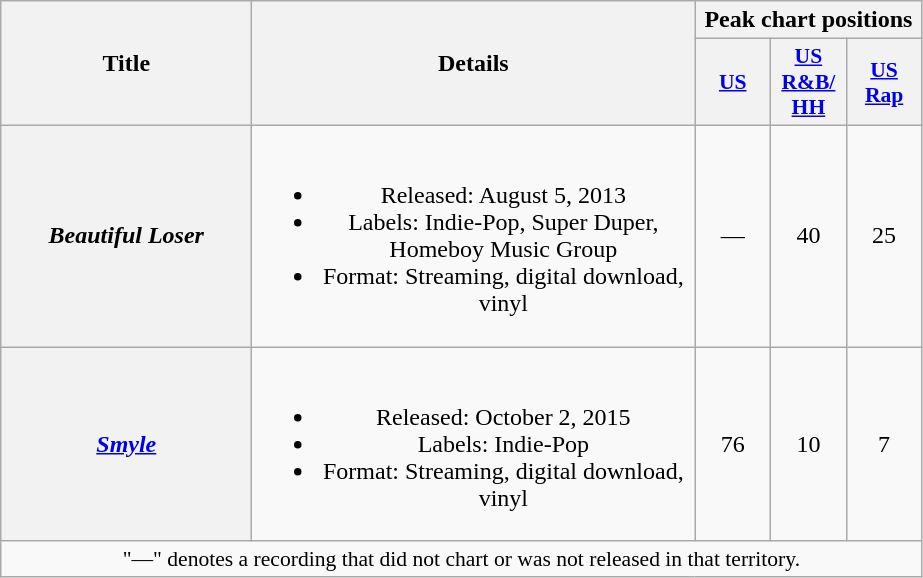<table class="wikitable plainrowheaders" style="text-align:center;">
<tr>
<th rowspan="2" scope="col" style="width:10em;">Title</th>
<th rowspan="2" scope="col" style="width:18em;">Details</th>
<th colspan="3" scope="col" style="width:9em;">Peak chart positions</th>
</tr>
<tr>
<th scope="col" style="width:3em;font-size:90%;"><a href='#'>US</a><br></th>
<th scope="col" style="width:3em;font-size:90%;"><a href='#'>US R&B/<br>HH</a><br></th>
<th scope="col" style="width:3em;font-size:90%;"><a href='#'>US<br>Rap</a><br></th>
</tr>
<tr>
<th scope="row"><em>Beautiful Loser</em></th>
<td><br><ul><li>Released: August 5, 2013</li><li>Labels: Indie-Pop, Super Duper, Homeboy Music Group</li><li>Format: Streaming, digital download, vinyl</li></ul></td>
<td>—</td>
<td>40</td>
<td>25</td>
</tr>
<tr>
<th scope="row"><em><a href='#'>Smyle</a></em></th>
<td><br><ul><li>Released: October 2, 2015</li><li>Labels: Indie-Pop</li><li>Format: Streaming, digital download, vinyl</li></ul></td>
<td>76</td>
<td>10</td>
<td>7</td>
</tr>
<tr>
<td colspan="12" style="font-size:90%">"—" denotes a recording that did not chart or was not released in that territory.</td>
</tr>
</table>
